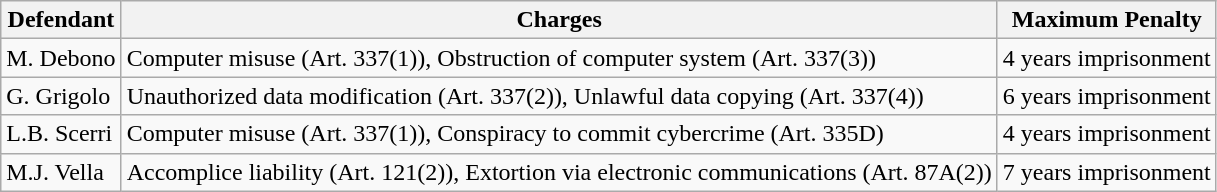<table class="wikitable">
<tr>
<th>Defendant</th>
<th>Charges</th>
<th>Maximum Penalty</th>
</tr>
<tr>
<td>M. Debono</td>
<td>Computer misuse (Art. 337(1)), Obstruction of computer system (Art. 337(3))</td>
<td>4 years imprisonment</td>
</tr>
<tr>
<td>G. Grigolo</td>
<td>Unauthorized data modification (Art. 337(2)), Unlawful data copying (Art. 337(4))</td>
<td>6 years imprisonment</td>
</tr>
<tr>
<td>L.B. Scerri</td>
<td>Computer misuse (Art. 337(1)), Conspiracy to commit cybercrime (Art. 335D)</td>
<td>4 years imprisonment</td>
</tr>
<tr>
<td>M.J. Vella</td>
<td>Accomplice liability (Art. 121(2)), Extortion via electronic communications (Art. 87A(2))</td>
<td>7 years imprisonment</td>
</tr>
</table>
